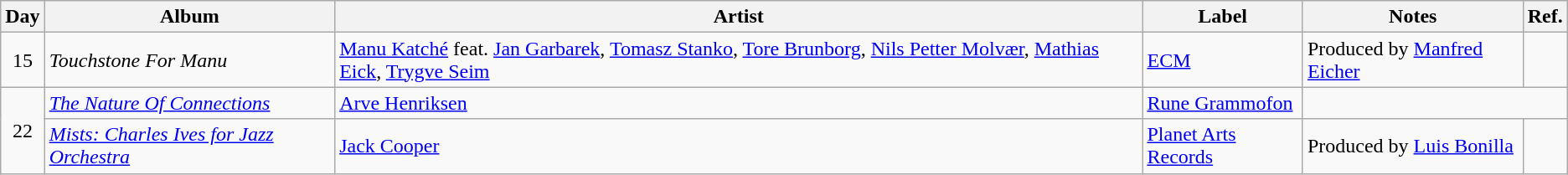<table class="wikitable">
<tr>
<th>Day</th>
<th>Album</th>
<th>Artist</th>
<th>Label</th>
<th>Notes</th>
<th>Ref.</th>
</tr>
<tr>
<td rowspan="1" style="text-align:center;">15</td>
<td><em>Touchstone For Manu</em></td>
<td><a href='#'>Manu Katché</a> feat. <a href='#'>Jan Garbarek</a>, <a href='#'>Tomasz Stanko</a>, <a href='#'>Tore Brunborg</a>, <a href='#'>Nils Petter Molvær</a>, <a href='#'>Mathias Eick</a>, <a href='#'>Trygve Seim</a></td>
<td><a href='#'>ECM</a></td>
<td>Produced by <a href='#'>Manfred Eicher</a></td>
<td style="text-align:center;"></td>
</tr>
<tr>
<td rowspan="2" style="text-align:center;">22</td>
<td><em><a href='#'>The Nature Of Connections</a></em></td>
<td><a href='#'>Arve Henriksen</a></td>
<td><a href='#'>Rune Grammofon</a></td>
</tr>
<tr>
<td><em><a href='#'>Mists: Charles Ives for Jazz Orchestra</a></em></td>
<td><a href='#'>Jack Cooper</a></td>
<td><a href='#'>Planet Arts Records</a></td>
<td>Produced by <a href='#'>Luis Bonilla</a></td>
<td style="text-align:center;"></td>
</tr>
</table>
